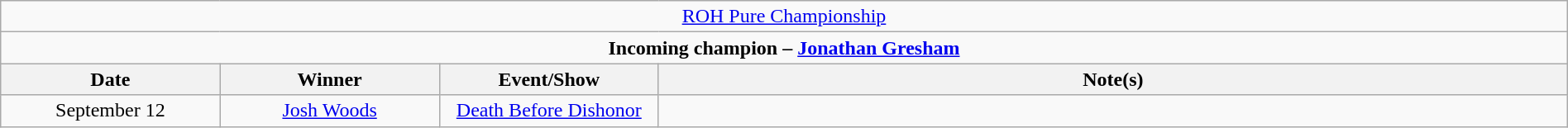<table class="wikitable" style="text-align:center; width:100%;">
<tr>
<td colspan="4" style="text-align: center;"><a href='#'>ROH Pure Championship</a></td>
</tr>
<tr>
<td colspan="4" style="text-align: center;"><strong>Incoming champion – <a href='#'>Jonathan Gresham</a></strong></td>
</tr>
<tr>
<th width=14%>Date</th>
<th width=14%>Winner</th>
<th width=14%>Event/Show</th>
<th width=58%>Note(s)</th>
</tr>
<tr>
<td>September 12</td>
<td><a href='#'>Josh Woods</a></td>
<td><a href='#'>Death Before Dishonor</a></td>
<td></td>
</tr>
</table>
